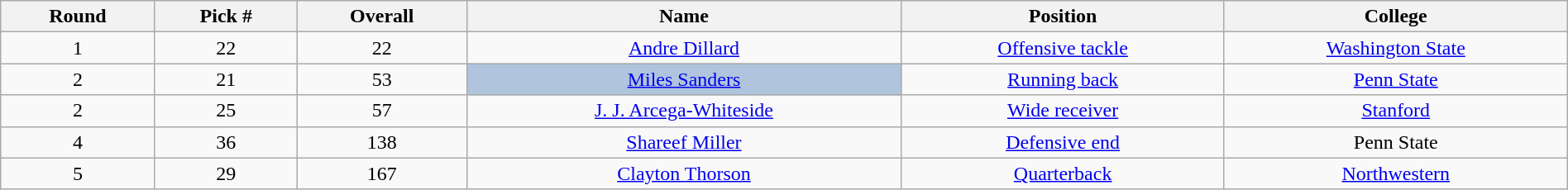<table class="wikitable sortable sortable" style="width: 100%; text-align:center">
<tr>
<th>Round</th>
<th>Pick #</th>
<th>Overall</th>
<th>Name</th>
<th>Position</th>
<th>College</th>
</tr>
<tr>
<td>1</td>
<td>22</td>
<td>22</td>
<td><a href='#'>Andre Dillard</a></td>
<td><a href='#'>Offensive tackle</a></td>
<td><a href='#'>Washington State</a></td>
</tr>
<tr>
<td>2</td>
<td>21</td>
<td>53</td>
<td bgcolor=lightsteelblue><a href='#'>Miles Sanders</a></td>
<td><a href='#'>Running back</a></td>
<td><a href='#'>Penn State</a></td>
</tr>
<tr>
<td>2</td>
<td>25</td>
<td>57</td>
<td><a href='#'>J. J. Arcega-Whiteside</a></td>
<td><a href='#'>Wide receiver</a></td>
<td><a href='#'>Stanford</a></td>
</tr>
<tr>
<td>4</td>
<td>36</td>
<td>138</td>
<td><a href='#'>Shareef Miller</a></td>
<td><a href='#'>Defensive end</a></td>
<td>Penn State</td>
</tr>
<tr>
<td>5</td>
<td>29</td>
<td>167</td>
<td><a href='#'>Clayton Thorson</a></td>
<td><a href='#'>Quarterback</a></td>
<td><a href='#'>Northwestern</a></td>
</tr>
</table>
